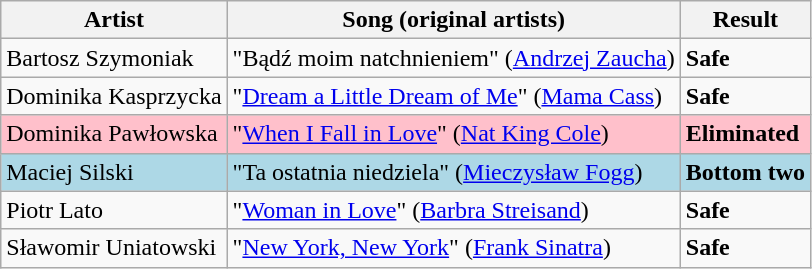<table class=wikitable>
<tr>
<th>Artist</th>
<th>Song (original artists)</th>
<th>Result</th>
</tr>
<tr>
<td>Bartosz Szymoniak</td>
<td>"Bądź moim natchnieniem" (<a href='#'>Andrzej Zaucha</a>)</td>
<td><strong>Safe</strong></td>
</tr>
<tr>
<td>Dominika Kasprzycka</td>
<td>"<a href='#'>Dream a Little Dream of Me</a>" (<a href='#'>Mama Cass</a>)</td>
<td><strong>Safe</strong></td>
</tr>
<tr style="background:pink;">
<td>Dominika Pawłowska</td>
<td>"<a href='#'>When I Fall in Love</a>" (<a href='#'>Nat King Cole</a>)</td>
<td><strong>Eliminated</strong></td>
</tr>
<tr style="background:lightblue;">
<td>Maciej Silski</td>
<td>"Ta ostatnia niedziela" (<a href='#'>Mieczysław Fogg</a>)</td>
<td><strong>Bottom two</strong></td>
</tr>
<tr>
<td>Piotr Lato</td>
<td>"<a href='#'>Woman in Love</a>" (<a href='#'>Barbra Streisand</a>)</td>
<td><strong>Safe</strong></td>
</tr>
<tr>
<td>Sławomir Uniatowski</td>
<td>"<a href='#'>New York, New York</a>" (<a href='#'>Frank Sinatra</a>)</td>
<td><strong>Safe</strong></td>
</tr>
</table>
